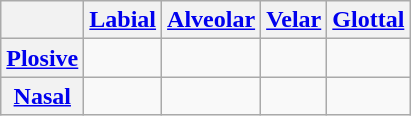<table class="wikitable" style=text-align:center>
<tr>
<th colspan=1></th>
<th><a href='#'>Labial</a></th>
<th><a href='#'>Alveolar</a></th>
<th><a href='#'>Velar</a></th>
<th><a href='#'>Glottal</a></th>
</tr>
<tr>
<th colspan="1"><a href='#'>Plosive</a></th>
<td></td>
<td></td>
<td></td>
<td></td>
</tr>
<tr>
<th colspan=1><a href='#'>Nasal</a></th>
<td></td>
<td></td>
<td></td>
<td></td>
</tr>
</table>
